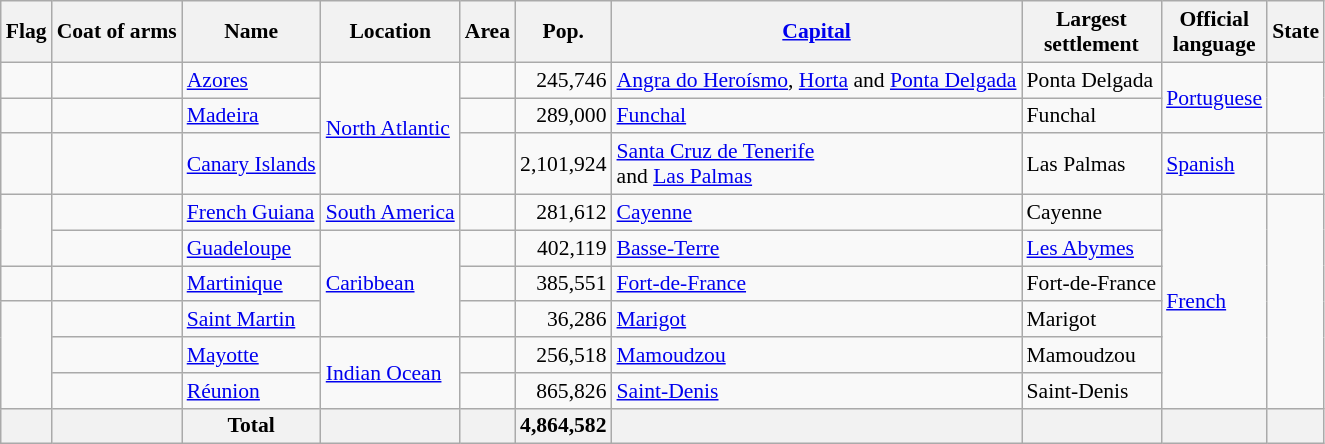<table class="wikitable sortable" style=font-size:90%>
<tr>
<th class="unsortable">Flag</th>
<th class="unsortable">Coat of arms</th>
<th>Name</th>
<th>Loca­tion</th>
<th>Area</th>
<th>Pop.</th>
<th><a href='#'>Capital</a></th>
<th>Largest<br>settle­ment</th>
<th>Official<br>language</th>
<th>State</th>
</tr>
<tr>
<td></td>
<td></td>
<td><a href='#'>Azores</a></td>
<td rowspan=3><a href='#'>North Atlantic</a></td>
<td style=text-align:right></td>
<td style=text-align:right>245,746</td>
<td><a href='#'>Angra do Heroísmo</a>, <a href='#'>Horta</a> and <a href='#'>Ponta Delgada</a></td>
<td>Ponta Delgada</td>
<td rowspan=2><a href='#'>Portuguese</a></td>
<td rowspan=2></td>
</tr>
<tr>
<td></td>
<td></td>
<td><a href='#'>Madeira</a></td>
<td style=text-align:right></td>
<td style=text-align:right>289,000</td>
<td><a href='#'>Funchal</a></td>
<td>Funchal</td>
</tr>
<tr>
<td></td>
<td></td>
<td><a href='#'>Canary Islands</a></td>
<td style=text-align:right></td>
<td style=text-align:right>2,101,924</td>
<td><a href='#'>Santa Cruz de Tenerife</a><br>and <a href='#'>Las Palmas</a></td>
<td>Las Palmas</td>
<td><a href='#'>Spanish</a></td>
<td></td>
</tr>
<tr>
<td rowspan=2></td>
<td></td>
<td><a href='#'>French Guiana</a></td>
<td><a href='#'>South America</a></td>
<td style=text-align:right></td>
<td style=text-align:right>281,612</td>
<td><a href='#'>Cayenne</a></td>
<td>Cayenne</td>
<td rowspan=6><a href='#'>French</a></td>
<td rowspan=6></td>
</tr>
<tr>
<td></td>
<td><a href='#'>Guadeloupe</a></td>
<td rowspan=3><a href='#'>Caribbean</a></td>
<td style=text-align:right></td>
<td style=text-align:right>402,119</td>
<td><a href='#'>Basse-Terre</a></td>
<td><a href='#'>Les Abymes</a></td>
</tr>
<tr>
<td></td>
<td></td>
<td><a href='#'>Martinique</a></td>
<td style=text-align:right></td>
<td style=text-align:right>385,551</td>
<td><a href='#'>Fort-de-France</a></td>
<td>Fort-de-France</td>
</tr>
<tr>
<td rowspan=3></td>
<td></td>
<td><a href='#'>Saint Martin</a></td>
<td style=text-align:right></td>
<td style=text-align:right>36,286</td>
<td><a href='#'>Marigot</a></td>
<td>Marigot</td>
</tr>
<tr>
<td></td>
<td><a href='#'>Mayotte</a></td>
<td rowspan=2><a href='#'>Indian Ocean</a></td>
<td style=text-align:right></td>
<td style=text-align:right>256,518</td>
<td><a href='#'>Mamoudzou</a></td>
<td>Mamoudzou</td>
</tr>
<tr>
<td></td>
<td><a href='#'>Réunion</a></td>
<td style=text-align:right></td>
<td style=text-align:right>865,826</td>
<td><a href='#'>Saint-Denis</a></td>
<td>Saint-Denis</td>
</tr>
<tr>
<th></th>
<th></th>
<th>Total</th>
<th></th>
<th style=text-align:right></th>
<th style=text-align:right>4,864,582</th>
<th></th>
<th></th>
<th></th>
<th></th>
</tr>
</table>
